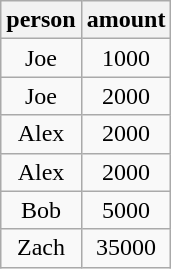<table class="wikitable" style="text-align:center">
<tr>
<th>person</th>
<th>amount</th>
</tr>
<tr>
<td>Joe</td>
<td>1000</td>
</tr>
<tr>
<td>Joe</td>
<td>2000</td>
</tr>
<tr>
<td>Alex</td>
<td>2000</td>
</tr>
<tr>
<td>Alex</td>
<td>2000</td>
</tr>
<tr>
<td>Bob</td>
<td>5000</td>
</tr>
<tr>
<td>Zach</td>
<td>35000</td>
</tr>
</table>
